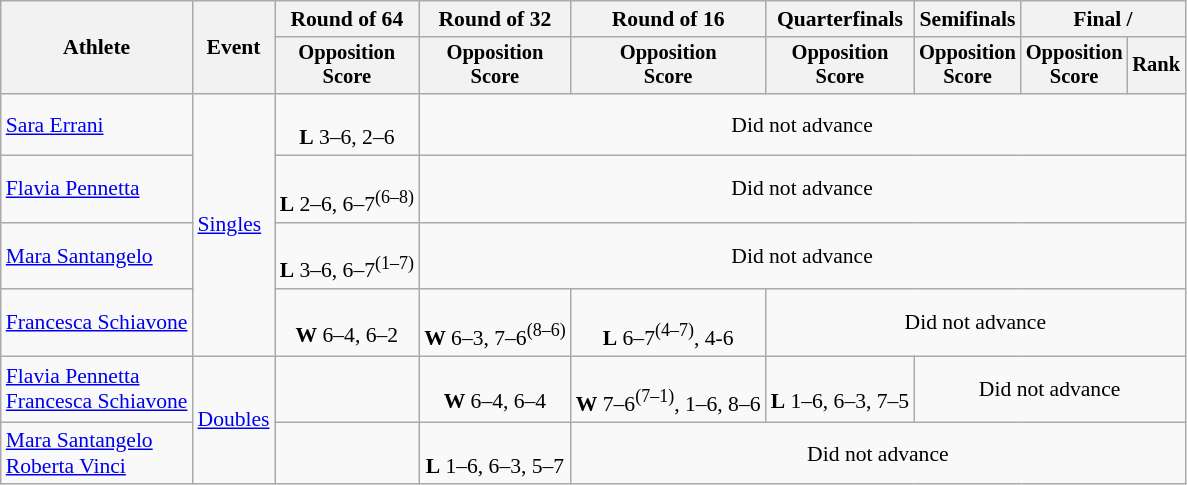<table class=wikitable style="font-size:90%">
<tr>
<th rowspan="2">Athlete</th>
<th rowspan="2">Event</th>
<th>Round of 64</th>
<th>Round of 32</th>
<th>Round of 16</th>
<th>Quarterfinals</th>
<th>Semifinals</th>
<th colspan=2>Final / </th>
</tr>
<tr style="font-size:95%">
<th>Opposition<br>Score</th>
<th>Opposition<br>Score</th>
<th>Opposition<br>Score</th>
<th>Opposition<br>Score</th>
<th>Opposition<br>Score</th>
<th>Opposition<br>Score</th>
<th>Rank</th>
</tr>
<tr align=center>
<td align=left><a href='#'>Sara Errani</a></td>
<td align=left rowspan=4><a href='#'>Singles</a></td>
<td><br><strong>L</strong> 3–6, 2–6</td>
<td colspan=6>Did not advance</td>
</tr>
<tr align=center>
<td align=left><a href='#'>Flavia Pennetta</a></td>
<td><br><strong>L</strong> 2–6, 6–7<sup>(6–8)</sup></td>
<td colspan=6>Did not advance</td>
</tr>
<tr align=center>
<td align=left><a href='#'>Mara Santangelo</a></td>
<td><br><strong>L</strong> 3–6, 6–7<sup>(1–7)</sup></td>
<td colspan=6>Did not advance</td>
</tr>
<tr align=center>
<td align=left><a href='#'>Francesca Schiavone</a></td>
<td><br><strong>W</strong> 6–4, 6–2</td>
<td><br><strong>W</strong> 6–3, 7–6<sup>(8–6)</sup></td>
<td><br><strong>L</strong> 6–7<sup>(4–7)</sup>, 4-6</td>
<td colspan=4>Did not advance</td>
</tr>
<tr align=center>
<td align=left><a href='#'>Flavia Pennetta</a><br><a href='#'>Francesca Schiavone</a></td>
<td align=left rowspan=2><a href='#'>Doubles</a></td>
<td></td>
<td><br><strong>W</strong> 6–4, 6–4</td>
<td><br><strong>W</strong> 7–6<sup>(7–1)</sup>, 1–6, 8–6</td>
<td><br><strong>L</strong> 1–6, 6–3, 7–5</td>
<td colspan=3>Did not advance</td>
</tr>
<tr align=center>
<td align=left><a href='#'>Mara Santangelo</a><br><a href='#'>Roberta Vinci</a></td>
<td></td>
<td><br><strong>L</strong> 1–6, 6–3, 5–7</td>
<td colspan=5>Did not advance</td>
</tr>
</table>
